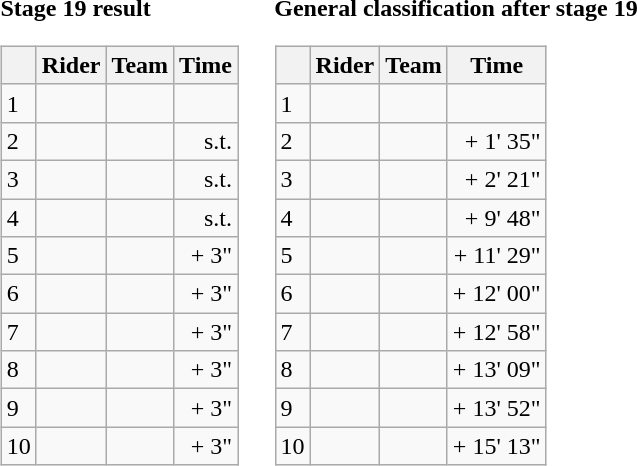<table>
<tr>
<td><strong>Stage 19 result</strong><br><table class="wikitable">
<tr>
<th></th>
<th>Rider</th>
<th>Team</th>
<th>Time</th>
</tr>
<tr>
<td>1</td>
<td></td>
<td></td>
<td align="right"></td>
</tr>
<tr>
<td>2</td>
<td></td>
<td></td>
<td align="right">s.t.</td>
</tr>
<tr>
<td>3</td>
<td></td>
<td></td>
<td align="right">s.t.</td>
</tr>
<tr>
<td>4</td>
<td> </td>
<td></td>
<td align="right">s.t.</td>
</tr>
<tr>
<td>5</td>
<td></td>
<td></td>
<td align="right">+ 3"</td>
</tr>
<tr>
<td>6</td>
<td></td>
<td></td>
<td align="right">+ 3"</td>
</tr>
<tr>
<td>7</td>
<td></td>
<td></td>
<td align="right">+ 3"</td>
</tr>
<tr>
<td>8</td>
<td></td>
<td></td>
<td align="right">+ 3"</td>
</tr>
<tr>
<td>9</td>
<td></td>
<td></td>
<td align="right">+ 3"</td>
</tr>
<tr>
<td>10</td>
<td></td>
<td></td>
<td align="right">+ 3"</td>
</tr>
</table>
</td>
<td></td>
<td><strong>General classification after stage 19</strong><br><table class="wikitable">
<tr>
<th></th>
<th>Rider</th>
<th>Team</th>
<th>Time</th>
</tr>
<tr>
<td>1</td>
<td> </td>
<td></td>
<td align="right"></td>
</tr>
<tr>
<td>2</td>
<td></td>
<td></td>
<td align="right">+ 1' 35"</td>
</tr>
<tr>
<td>3</td>
<td> </td>
<td></td>
<td align="right">+ 2' 21"</td>
</tr>
<tr>
<td>4</td>
<td></td>
<td></td>
<td align="right">+ 9' 48"</td>
</tr>
<tr>
<td>5</td>
<td></td>
<td></td>
<td align="right">+ 11' 29"</td>
</tr>
<tr>
<td>6</td>
<td></td>
<td></td>
<td align="right">+ 12' 00"</td>
</tr>
<tr>
<td>7</td>
<td></td>
<td></td>
<td align="right">+ 12' 58"</td>
</tr>
<tr>
<td>8</td>
<td></td>
<td></td>
<td align="right">+ 13' 09"</td>
</tr>
<tr>
<td>9</td>
<td></td>
<td></td>
<td align="right">+ 13' 52"</td>
</tr>
<tr>
<td>10</td>
<td></td>
<td></td>
<td align="right">+ 15' 13"</td>
</tr>
</table>
</td>
</tr>
</table>
